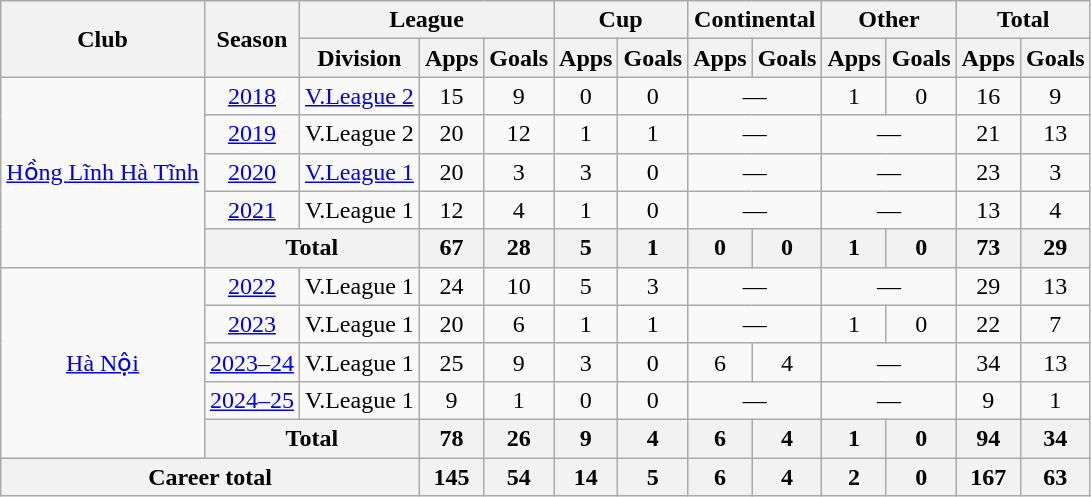<table class="wikitable" style="text-align: center">
<tr>
<th rowspan=2>Club</th>
<th rowspan=2>Season</th>
<th colspan=3>League</th>
<th colspan=2>Cup</th>
<th colspan=2>Continental</th>
<th colspan=2>Other</th>
<th colspan=2>Total</th>
</tr>
<tr>
<th>Division</th>
<th>Apps</th>
<th>Goals</th>
<th>Apps</th>
<th>Goals</th>
<th>Apps</th>
<th>Goals</th>
<th>Apps</th>
<th>Goals</th>
<th>Apps</th>
<th>Goals</th>
</tr>
<tr>
<td rowspan=5><a href='#'>Hồng Lĩnh Hà Tĩnh</a></td>
<td><a href='#'>2018</a></td>
<td><a href='#'>V.League 2</a></td>
<td>15</td>
<td>9</td>
<td>0</td>
<td>0</td>
<td colspan=2>—</td>
<td>1</td>
<td>0</td>
<td>16</td>
<td>9</td>
</tr>
<tr>
<td><a href='#'>2019</a></td>
<td>V.League 2</td>
<td>20</td>
<td>12</td>
<td>1</td>
<td>1</td>
<td colspan=2>—</td>
<td colspan=2>—</td>
<td>21</td>
<td>13</td>
</tr>
<tr>
<td><a href='#'>2020</a></td>
<td><a href='#'>V.League 1</a></td>
<td>20</td>
<td>3</td>
<td>3</td>
<td>0</td>
<td colspan=2>—</td>
<td colspan=2>—</td>
<td>23</td>
<td>3</td>
</tr>
<tr>
<td><a href='#'>2021</a></td>
<td>V.League 1</td>
<td>12</td>
<td>4</td>
<td>1</td>
<td>0</td>
<td colspan=2>—</td>
<td colspan=2>—</td>
<td>13</td>
<td>4</td>
</tr>
<tr>
<th colspan=2>Total</th>
<th>67</th>
<th>28</th>
<th>5</th>
<th>1</th>
<th>0</th>
<th>0</th>
<th>1</th>
<th>0</th>
<th>73</th>
<th>29</th>
</tr>
<tr>
<td rowspan=5><a href='#'>Hà Nội</a></td>
<td><a href='#'>2022</a></td>
<td>V.League 1</td>
<td>24</td>
<td>10</td>
<td>5</td>
<td>3</td>
<td colspan=2>—</td>
<td colspan=2>—</td>
<td>29</td>
<td>13</td>
</tr>
<tr>
<td><a href='#'>2023</a></td>
<td>V.League 1</td>
<td>20</td>
<td>6</td>
<td>1</td>
<td>1</td>
<td colspan=2>—</td>
<td>1</td>
<td>0</td>
<td>22</td>
<td>7</td>
</tr>
<tr>
<td><a href='#'>2023–24</a></td>
<td>V.League 1</td>
<td>25</td>
<td>9</td>
<td>3</td>
<td>0</td>
<td>6</td>
<td>4</td>
<td colspan=2>—</td>
<td>34</td>
<td>13</td>
</tr>
<tr>
<td><a href='#'>2024–25</a></td>
<td>V.League 1</td>
<td>9</td>
<td>1</td>
<td>0</td>
<td>0</td>
<td colspan=2>—</td>
<td colspan=2>—</td>
<td>9</td>
<td>1</td>
</tr>
<tr>
<th colspan=2>Total</th>
<th>78</th>
<th>26</th>
<th>9</th>
<th>4</th>
<th>6</th>
<th>4</th>
<th>1</th>
<th>0</th>
<th>94</th>
<th>34</th>
</tr>
<tr>
<th colspan=3>Career total</th>
<th>145</th>
<th>54</th>
<th>14</th>
<th>5</th>
<th>6</th>
<th>4</th>
<th>2</th>
<th>0</th>
<th>167</th>
<th>63</th>
</tr>
</table>
